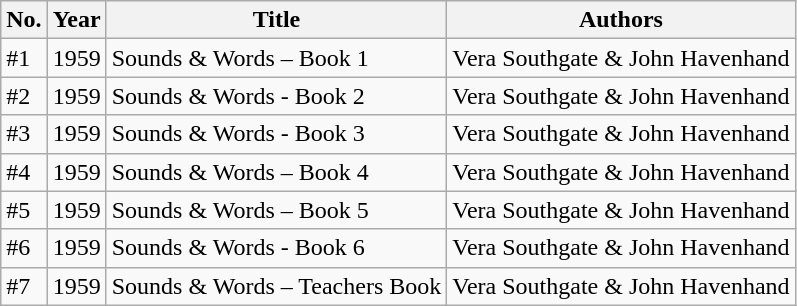<table class="wikitable">
<tr>
<th>No.</th>
<th>Year</th>
<th>Title</th>
<th>Authors</th>
</tr>
<tr>
<td>#1</td>
<td>1959</td>
<td>Sounds & Words – Book 1</td>
<td>Vera Southgate & John Havenhand</td>
</tr>
<tr>
<td>#2</td>
<td>1959</td>
<td>Sounds & Words - Book 2</td>
<td>Vera Southgate & John Havenhand</td>
</tr>
<tr>
<td>#3</td>
<td>1959</td>
<td>Sounds & Words - Book 3</td>
<td>Vera Southgate & John Havenhand</td>
</tr>
<tr>
<td>#4</td>
<td>1959</td>
<td>Sounds & Words – Book 4</td>
<td>Vera Southgate & John Havenhand</td>
</tr>
<tr>
<td>#5</td>
<td>1959</td>
<td>Sounds & Words – Book 5</td>
<td>Vera Southgate & John Havenhand</td>
</tr>
<tr>
<td>#6</td>
<td>1959</td>
<td>Sounds & Words - Book 6</td>
<td>Vera Southgate & John Havenhand</td>
</tr>
<tr>
<td>#7</td>
<td>1959</td>
<td>Sounds & Words – Teachers Book</td>
<td>Vera Southgate & John Havenhand</td>
</tr>
</table>
